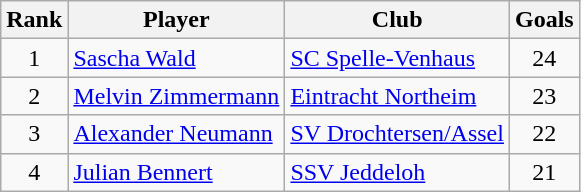<table class="wikitable" style="text-align:center">
<tr>
<th>Rank</th>
<th>Player</th>
<th>Club</th>
<th>Goals</th>
</tr>
<tr>
<td>1</td>
<td align="left"> <a href='#'>Sascha Wald</a></td>
<td align="left"><a href='#'>SC Spelle-Venhaus</a></td>
<td>24</td>
</tr>
<tr>
<td>2</td>
<td align="left"> <a href='#'>Melvin Zimmermann</a></td>
<td align="left"><a href='#'>Eintracht Northeim</a></td>
<td>23</td>
</tr>
<tr>
<td>3</td>
<td align="left"> <a href='#'>Alexander Neumann</a></td>
<td align="left"><a href='#'>SV Drochtersen/Assel</a></td>
<td>22</td>
</tr>
<tr>
<td>4</td>
<td align="left"> <a href='#'>Julian Bennert</a></td>
<td align="left"><a href='#'>SSV Jeddeloh</a></td>
<td>21</td>
</tr>
</table>
